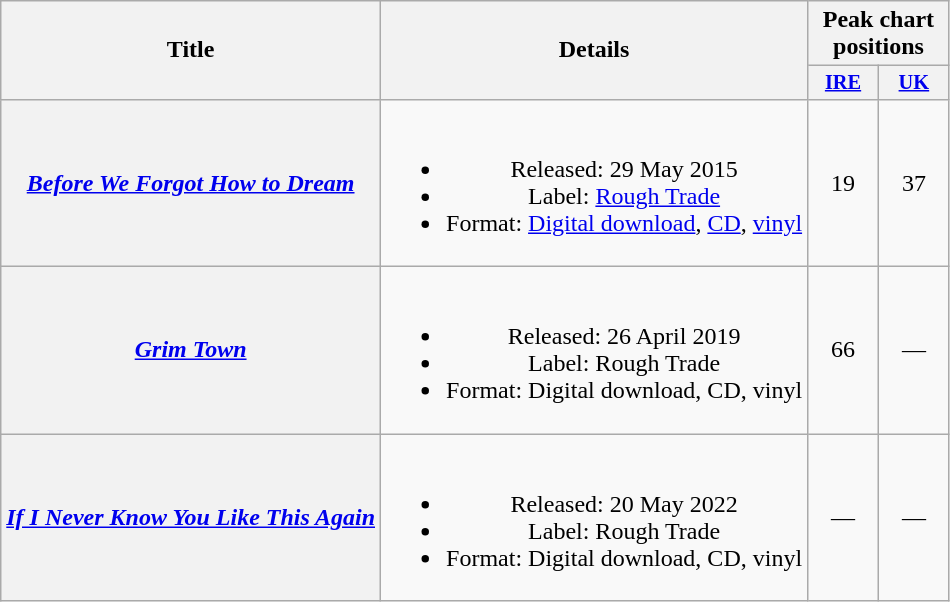<table class="wikitable plainrowheaders" style="text-align:center;">
<tr>
<th scope="col" rowspan="2">Title</th>
<th scope="col" rowspan="2">Details</th>
<th scope="col" colspan="2">Peak chart positions</th>
</tr>
<tr>
<th scope="col" style="width:3em;font-size:85%;"><a href='#'>IRE</a><br></th>
<th scope="col" style="width:3em;font-size:85%;"><a href='#'>UK</a><br></th>
</tr>
<tr>
<th scope="row"><em><a href='#'>Before We Forgot How to Dream</a></em></th>
<td><br><ul><li>Released: 29 May 2015</li><li>Label: <a href='#'>Rough Trade</a></li><li>Format: <a href='#'>Digital download</a>, <a href='#'>CD</a>, <a href='#'>vinyl</a></li></ul></td>
<td>19</td>
<td>37</td>
</tr>
<tr>
<th scope="row"><em><a href='#'>Grim Town</a></em></th>
<td><br><ul><li>Released: 26 April 2019</li><li>Label: Rough Trade</li><li>Format: Digital download, CD, vinyl</li></ul></td>
<td>66</td>
<td>—</td>
</tr>
<tr>
<th scope="row"><em><a href='#'>If I Never Know You Like This Again</a></em></th>
<td><br><ul><li>Released: 20 May 2022</li><li>Label: Rough Trade</li><li>Format: Digital download, CD, vinyl</li></ul></td>
<td>—</td>
<td>—</td>
</tr>
</table>
